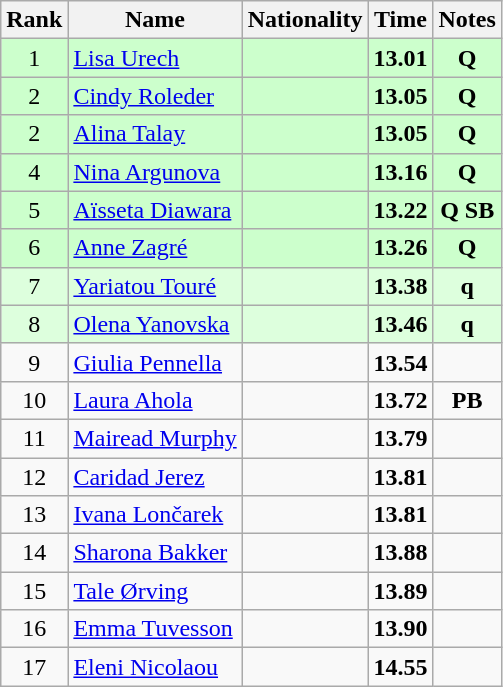<table class="wikitable sortable" style="text-align:center">
<tr>
<th>Rank</th>
<th>Name</th>
<th>Nationality</th>
<th>Time</th>
<th>Notes</th>
</tr>
<tr bgcolor=ccffcc>
<td>1</td>
<td align=left><a href='#'>Lisa Urech</a></td>
<td align=left></td>
<td><strong>13.01</strong></td>
<td><strong>Q</strong></td>
</tr>
<tr bgcolor=ccffcc>
<td>2</td>
<td align=left><a href='#'>Cindy Roleder</a></td>
<td align=left></td>
<td><strong>13.05</strong></td>
<td><strong>Q</strong></td>
</tr>
<tr bgcolor=ccffcc>
<td>2</td>
<td align=left><a href='#'>Alina Talay</a></td>
<td align=left></td>
<td><strong>13.05</strong></td>
<td><strong>Q</strong></td>
</tr>
<tr bgcolor=ccffcc>
<td>4</td>
<td align=left><a href='#'>Nina Argunova</a></td>
<td align=left></td>
<td><strong>13.16</strong></td>
<td><strong>Q</strong></td>
</tr>
<tr bgcolor=ccffcc>
<td>5</td>
<td align=left><a href='#'>Aïsseta Diawara</a></td>
<td align=left></td>
<td><strong>13.22</strong></td>
<td><strong>Q SB</strong></td>
</tr>
<tr bgcolor=ccffcc>
<td>6</td>
<td align=left><a href='#'>Anne Zagré</a></td>
<td align=left></td>
<td><strong>13.26</strong></td>
<td><strong>Q</strong></td>
</tr>
<tr bgcolor=ddffdd>
<td>7</td>
<td align=left><a href='#'>Yariatou Touré</a></td>
<td align=left></td>
<td><strong>13.38</strong></td>
<td><strong>q</strong></td>
</tr>
<tr bgcolor=ddffdd>
<td>8</td>
<td align=left><a href='#'>Olena Yanovska</a></td>
<td align=left></td>
<td><strong>13.46</strong></td>
<td><strong>q</strong></td>
</tr>
<tr>
<td>9</td>
<td align=left><a href='#'>Giulia Pennella</a></td>
<td align=left></td>
<td><strong>13.54</strong></td>
<td></td>
</tr>
<tr>
<td>10</td>
<td align=left><a href='#'>Laura Ahola</a></td>
<td align=left></td>
<td><strong>13.72</strong></td>
<td><strong>PB</strong></td>
</tr>
<tr>
<td>11</td>
<td align=left><a href='#'>Mairead Murphy</a></td>
<td align=left></td>
<td><strong>13.79</strong></td>
<td></td>
</tr>
<tr>
<td>12</td>
<td align=left><a href='#'>Caridad Jerez</a></td>
<td align=left></td>
<td><strong>13.81</strong></td>
<td></td>
</tr>
<tr>
<td>13</td>
<td align=left><a href='#'>Ivana Lončarek</a></td>
<td align=left></td>
<td><strong>13.81</strong></td>
<td></td>
</tr>
<tr>
<td>14</td>
<td align=left><a href='#'>Sharona Bakker</a></td>
<td align=left></td>
<td><strong>13.88</strong></td>
<td></td>
</tr>
<tr>
<td>15</td>
<td align=left><a href='#'>Tale Ørving</a></td>
<td align=left></td>
<td><strong>13.89</strong></td>
<td></td>
</tr>
<tr>
<td>16</td>
<td align=left><a href='#'>Emma Tuvesson</a></td>
<td align=left></td>
<td><strong>13.90</strong></td>
<td></td>
</tr>
<tr>
<td>17</td>
<td align=left><a href='#'>Eleni Nicolaou</a></td>
<td align=left></td>
<td><strong>14.55</strong></td>
<td></td>
</tr>
</table>
